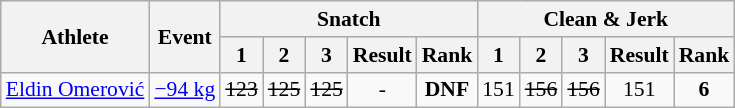<table class="wikitable" style="font-size:90%">
<tr>
<th rowspan="2">Athlete</th>
<th rowspan="2">Event</th>
<th colspan="5">Snatch</th>
<th colspan="5">Clean & Jerk</th>
</tr>
<tr>
<th>1</th>
<th>2</th>
<th>3</th>
<th>Result</th>
<th>Rank</th>
<th>1</th>
<th>2</th>
<th>3</th>
<th>Result</th>
<th>Rank</th>
</tr>
<tr align=center>
<td align=left><a href='#'>Eldin Omerović</a></td>
<td align=left><a href='#'>−94 kg</a></td>
<td><s>123</s></td>
<td><s>125</s></td>
<td><s>125</s></td>
<td>-</td>
<td><strong>DNF</strong></td>
<td>151</td>
<td><s>156</s></td>
<td><s>156</s></td>
<td>151</td>
<td><strong>6</strong></td>
</tr>
</table>
